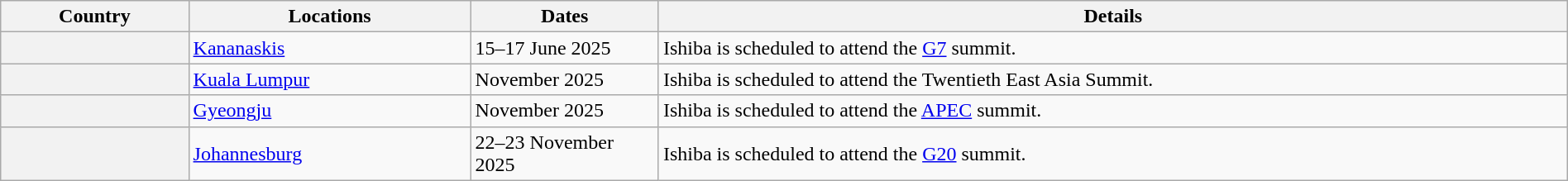<table class="wikitable sortable" border="1" style="margin: 1em auto 1em auto">
<tr>
<th scope="col" style="width: 12%;">Country</th>
<th scope="col" style="width: 18%;">Locations</th>
<th scope="col" style="width: 12%;">Dates</th>
<th scope="col" class="unsortable" style="width: 58%;">Details</th>
</tr>
<tr>
<th></th>
<td><a href='#'>Kananaskis</a></td>
<td>15–17 June 2025</td>
<td>Ishiba is scheduled to attend the <a href='#'>G7</a> summit.</td>
</tr>
<tr>
<th></th>
<td><a href='#'>Kuala Lumpur</a></td>
<td>November 2025</td>
<td>Ishiba is scheduled to attend the Twentieth East Asia Summit.</td>
</tr>
<tr>
<th></th>
<td><a href='#'>Gyeongju</a></td>
<td>November 2025</td>
<td>Ishiba is scheduled to attend the <a href='#'>APEC</a> summit.</td>
</tr>
<tr>
<th></th>
<td><a href='#'>Johannesburg</a></td>
<td>22–23 November 2025</td>
<td>Ishiba is scheduled to attend the <a href='#'>G20</a> summit.</td>
</tr>
</table>
